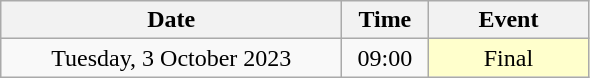<table class = "wikitable" style="text-align:center;">
<tr>
<th width=220>Date</th>
<th width=50>Time</th>
<th width=100>Event</th>
</tr>
<tr>
<td>Tuesday, 3 October 2023</td>
<td>09:00</td>
<td bgcolor=ffffcc>Final</td>
</tr>
</table>
